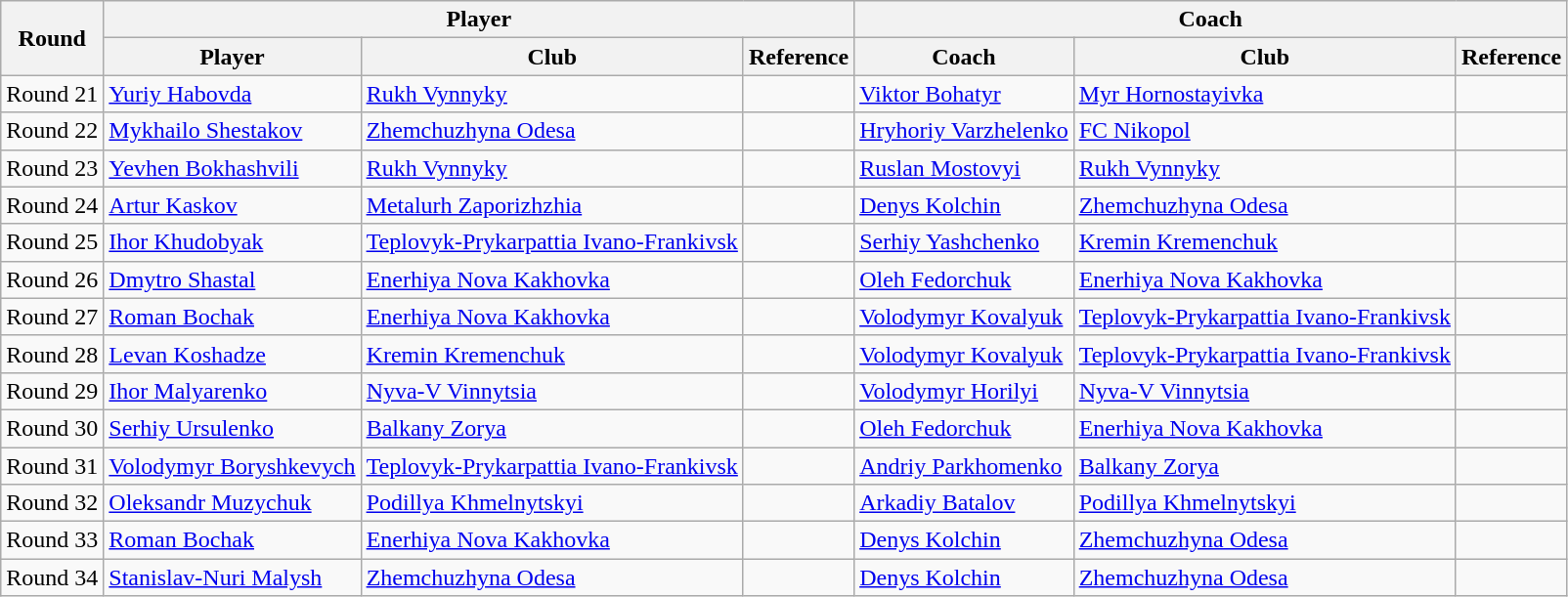<table class="wikitable">
<tr>
<th rowspan="2">Round</th>
<th colspan="3">Player</th>
<th colspan="3">Coach</th>
</tr>
<tr>
<th>Player</th>
<th>Club</th>
<th>Reference</th>
<th>Coach</th>
<th>Club</th>
<th>Reference</th>
</tr>
<tr>
<td>Round 21</td>
<td> <a href='#'>Yuriy Habovda</a></td>
<td><a href='#'>Rukh Vynnyky</a></td>
<td align=center></td>
<td> <a href='#'>Viktor Bohatyr</a></td>
<td><a href='#'>Myr Hornostayivka</a></td>
<td align=center></td>
</tr>
<tr>
<td>Round 22</td>
<td> <a href='#'>Mykhailo Shestakov</a></td>
<td><a href='#'>Zhemchuzhyna Odesa</a></td>
<td align=center></td>
<td> <a href='#'>Hryhoriy Varzhelenko</a></td>
<td><a href='#'>FC Nikopol</a></td>
<td align=center></td>
</tr>
<tr>
<td>Round 23</td>
<td> <a href='#'>Yevhen Bokhashvili</a></td>
<td><a href='#'>Rukh Vynnyky</a></td>
<td align=center></td>
<td> <a href='#'>Ruslan Mostovyi</a></td>
<td><a href='#'>Rukh Vynnyky</a></td>
<td align=center></td>
</tr>
<tr>
<td>Round 24</td>
<td> <a href='#'>Artur Kaskov</a></td>
<td><a href='#'>Metalurh Zaporizhzhia</a></td>
<td align=center></td>
<td> <a href='#'>Denys Kolchin</a></td>
<td><a href='#'>Zhemchuzhyna Odesa</a></td>
<td align=center></td>
</tr>
<tr>
<td>Round 25</td>
<td> <a href='#'>Ihor Khudobyak</a></td>
<td><a href='#'>Teplovyk-Prykarpattia Ivano-Frankivsk</a></td>
<td align=center></td>
<td> <a href='#'>Serhiy Yashchenko</a></td>
<td><a href='#'>Kremin Kremenchuk</a></td>
<td align=center></td>
</tr>
<tr>
<td>Round 26</td>
<td> <a href='#'>Dmytro Shastal</a></td>
<td><a href='#'>Enerhiya Nova Kakhovka</a></td>
<td align=center></td>
<td> <a href='#'>Oleh Fedorchuk</a></td>
<td><a href='#'>Enerhiya Nova Kakhovka</a></td>
<td align=center></td>
</tr>
<tr>
<td>Round 27</td>
<td> <a href='#'>Roman Bochak</a></td>
<td><a href='#'>Enerhiya Nova Kakhovka</a></td>
<td align=center></td>
<td> <a href='#'>Volodymyr Kovalyuk</a></td>
<td><a href='#'>Teplovyk-Prykarpattia Ivano-Frankivsk</a></td>
<td align=center></td>
</tr>
<tr>
<td>Round 28</td>
<td> <a href='#'>Levan Koshadze</a></td>
<td><a href='#'>Kremin Kremenchuk</a></td>
<td align=center></td>
<td> <a href='#'>Volodymyr Kovalyuk</a></td>
<td><a href='#'>Teplovyk-Prykarpattia Ivano-Frankivsk</a></td>
<td align=center></td>
</tr>
<tr>
<td>Round 29</td>
<td> <a href='#'>Ihor Malyarenko</a></td>
<td><a href='#'>Nyva-V Vinnytsia</a></td>
<td align=center></td>
<td> <a href='#'>Volodymyr Horilyi</a></td>
<td><a href='#'>Nyva-V Vinnytsia</a></td>
<td align=center></td>
</tr>
<tr>
<td>Round 30</td>
<td> <a href='#'>Serhiy Ursulenko</a></td>
<td><a href='#'>Balkany Zorya</a></td>
<td align=center></td>
<td> <a href='#'>Oleh Fedorchuk</a></td>
<td><a href='#'>Enerhiya Nova Kakhovka</a></td>
<td align=center></td>
</tr>
<tr>
<td>Round 31</td>
<td> <a href='#'>Volodymyr Boryshkevych</a></td>
<td><a href='#'>Teplovyk-Prykarpattia Ivano-Frankivsk</a></td>
<td align=center></td>
<td> <a href='#'>Andriy Parkhomenko</a></td>
<td><a href='#'>Balkany Zorya</a></td>
<td align=center></td>
</tr>
<tr>
<td>Round 32</td>
<td> <a href='#'>Oleksandr Muzychuk</a></td>
<td><a href='#'>Podillya Khmelnytskyi</a></td>
<td align=center></td>
<td> <a href='#'>Arkadiy Batalov</a></td>
<td><a href='#'>Podillya Khmelnytskyi</a></td>
<td align=center></td>
</tr>
<tr>
<td>Round 33</td>
<td> <a href='#'>Roman Bochak</a></td>
<td><a href='#'>Enerhiya Nova Kakhovka</a></td>
<td align=center></td>
<td> <a href='#'>Denys Kolchin</a></td>
<td><a href='#'>Zhemchuzhyna Odesa</a></td>
<td align=center></td>
</tr>
<tr>
<td>Round 34</td>
<td> <a href='#'>Stanislav-Nuri Malysh</a></td>
<td><a href='#'>Zhemchuzhyna Odesa</a></td>
<td align=center></td>
<td> <a href='#'>Denys Kolchin</a></td>
<td><a href='#'>Zhemchuzhyna Odesa</a></td>
<td align=center></td>
</tr>
</table>
